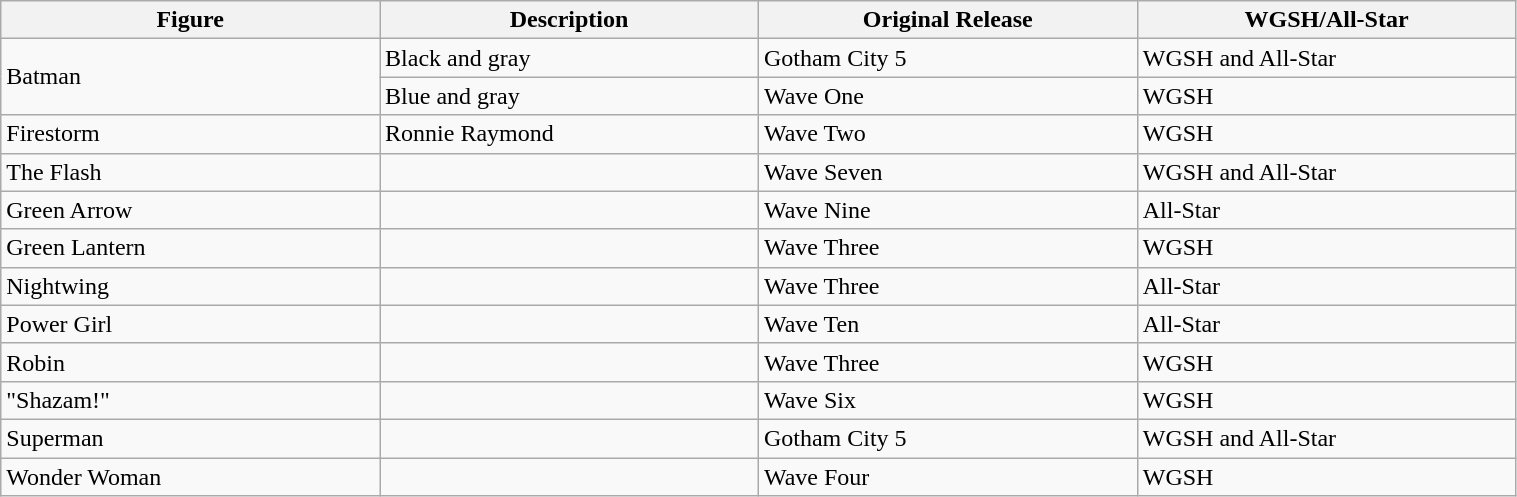<table class="wikitable" style="width:80%;">
<tr>
<th width=25%><strong>Figure</strong></th>
<th width=25%><strong>Description</strong></th>
<th width=25%><strong>Original Release</strong></th>
<th width=25%><strong>WGSH/All-Star</strong></th>
</tr>
<tr>
<td rowspan=2>Batman</td>
<td>Black and gray</td>
<td>Gotham City 5</td>
<td>WGSH and All-Star</td>
</tr>
<tr>
<td>Blue and gray</td>
<td>Wave One</td>
<td>WGSH</td>
</tr>
<tr>
<td>Firestorm</td>
<td>Ronnie Raymond</td>
<td>Wave Two</td>
<td>WGSH</td>
</tr>
<tr>
<td>The Flash</td>
<td></td>
<td>Wave Seven</td>
<td>WGSH and All-Star</td>
</tr>
<tr>
<td>Green Arrow</td>
<td></td>
<td>Wave Nine</td>
<td>All-Star</td>
</tr>
<tr>
<td>Green Lantern</td>
<td></td>
<td>Wave Three</td>
<td>WGSH</td>
</tr>
<tr>
<td>Nightwing</td>
<td></td>
<td>Wave Three</td>
<td>All-Star</td>
</tr>
<tr>
<td>Power Girl</td>
<td></td>
<td>Wave Ten</td>
<td>All-Star</td>
</tr>
<tr>
<td>Robin</td>
<td></td>
<td>Wave Three</td>
<td>WGSH</td>
</tr>
<tr>
<td>"Shazam!"</td>
<td></td>
<td>Wave Six</td>
<td>WGSH</td>
</tr>
<tr>
<td>Superman</td>
<td></td>
<td>Gotham City 5</td>
<td>WGSH and All-Star</td>
</tr>
<tr>
<td>Wonder Woman</td>
<td></td>
<td>Wave Four</td>
<td>WGSH</td>
</tr>
</table>
